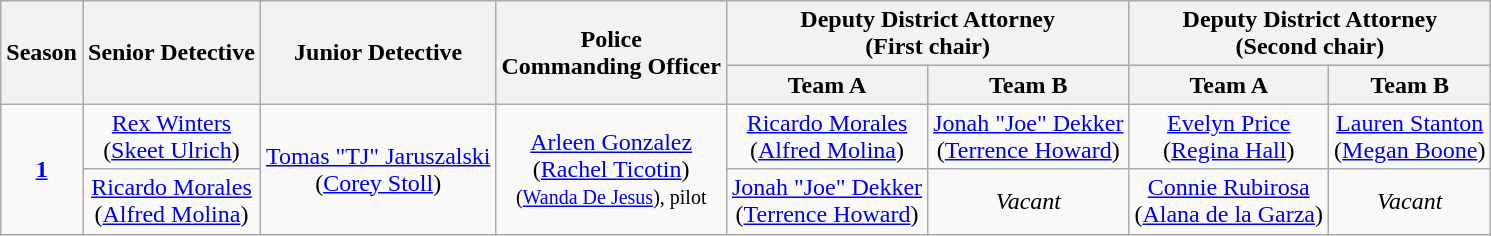<table class="wikitable">
<tr>
<th rowspan="2">Season</th>
<th rowspan="2">Senior Detective</th>
<th rowspan="2">Junior Detective</th>
<th rowspan="2">Police<br>Commanding Officer</th>
<th colspan="2">Deputy District Attorney<br> (First chair)</th>
<th colspan="2">Deputy District Attorney <br> (Second chair)</th>
</tr>
<tr>
<th>Team A</th>
<th>Team B</th>
<th>Team A</th>
<th>Team B</th>
</tr>
<tr>
<td rowspan="2" align="center"><strong><a href='#'>1</a></strong></td>
<td rowspan="1" align="center"><a href='#'>Rex Winters</a><br> (<a href='#'>Skeet Ulrich</a>)</td>
<td rowspan="2" align="center"><a href='#'>Tomas "TJ" Jaruszalski</a><br> (<a href='#'>Corey Stoll</a>)</td>
<td rowspan="2" align="center"><a href='#'>Arleen Gonzalez</a><br> (<a href='#'>Rachel Ticotin</a>)<br><small>(<a href='#'>Wanda De Jesus</a>), pilot</small></td>
<td rowspan="1" align="center"><a href='#'>Ricardo Morales</a><br> (<a href='#'>Alfred Molina</a>)</td>
<td rowspan="1" align="center"><a href='#'>Jonah "Joe" Dekker</a><br>(<a href='#'>Terrence Howard</a>)</td>
<td rowspan="1" align="center"><a href='#'>Evelyn Price</a><br> (<a href='#'>Regina Hall</a>)</td>
<td rowspan="1" align="center"><a href='#'>Lauren Stanton</a><br> (<a href='#'>Megan Boone</a>)</td>
</tr>
<tr>
<td rowspan="1" align="center"><a href='#'>Ricardo Morales</a><br> (<a href='#'>Alfred Molina</a>)</td>
<td rowspan="1" align="center"><a href='#'>Jonah "Joe" Dekker</a><br>(<a href='#'>Terrence Howard</a>)</td>
<td rowspan="1" align="center"><em>Vacant</em></td>
<td rowspan="1" align="center"><a href='#'>Connie Rubirosa</a><br>(<a href='#'>Alana de la Garza</a>)</td>
<td rowspan="1" align="center"><em>Vacant</em></td>
</tr>
</table>
